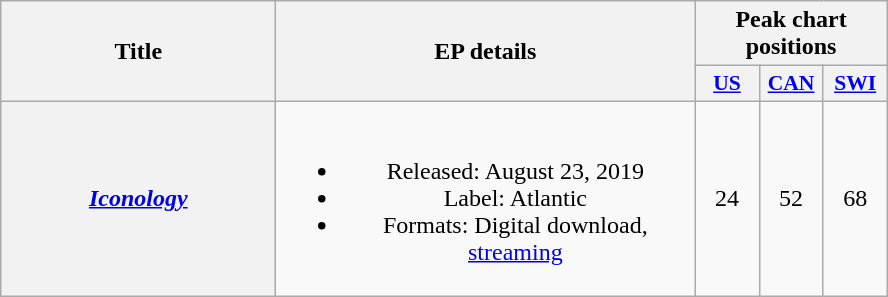<table class="wikitable plainrowheaders" style="text-align:center;">
<tr>
<th scope="col" rowspan="2" style="width:11em;">Title</th>
<th scope="col" rowspan="2" style="width:17em;">EP details</th>
<th scope="col" colspan="3">Peak chart positions</th>
</tr>
<tr>
<th style="width:2.5em;font-size:90%;"><a href='#'>US</a><br></th>
<th style="width:2.5em;font-size:90%;"><a href='#'>CAN</a><br></th>
<th style="width:2.5em;font-size:90%;"><a href='#'>SWI</a><br></th>
</tr>
<tr>
<th scope="row"><em><a href='#'>Iconology</a></em></th>
<td><br><ul><li>Released: August 23, 2019</li><li>Label: Atlantic</li><li>Formats: Digital download, <a href='#'>streaming</a></li></ul></td>
<td>24</td>
<td>52</td>
<td>68</td>
</tr>
</table>
